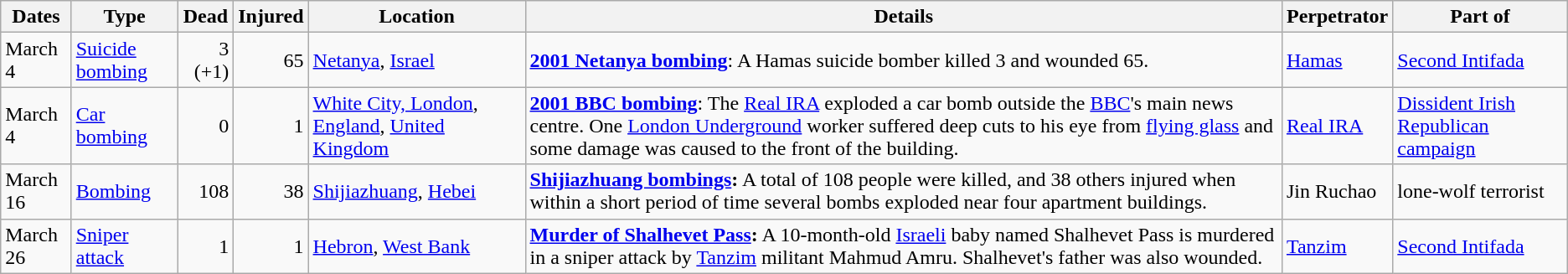<table class="wikitable sortable">
<tr>
<th>Dates</th>
<th>Type</th>
<th>Dead</th>
<th>Injured</th>
<th>Location</th>
<th class="unsortable">Details</th>
<th>Perpetrator</th>
<th>Part of</th>
</tr>
<tr>
<td>March 4</td>
<td><a href='#'>Suicide bombing</a></td>
<td align="right">3 (+1)</td>
<td align="right">65</td>
<td><a href='#'>Netanya</a>, <a href='#'>Israel</a></td>
<td><strong><a href='#'>2001 Netanya bombing</a></strong>: A Hamas suicide bomber killed 3 and wounded 65.</td>
<td><a href='#'>Hamas</a></td>
<td><a href='#'>Second Intifada</a></td>
</tr>
<tr>
<td>March 4</td>
<td><a href='#'>Car bombing</a></td>
<td align="right">0</td>
<td align="right">1</td>
<td><a href='#'>White City, London</a>, <a href='#'>England</a>, <a href='#'>United Kingdom</a></td>
<td><strong><a href='#'>2001 BBC bombing</a></strong>: The <a href='#'>Real IRA</a> exploded a car bomb outside the <a href='#'>BBC</a>'s main news centre. One <a href='#'>London Underground</a> worker suffered deep cuts to his eye from <a href='#'>flying glass</a> and some damage was caused to the front of the building.</td>
<td><a href='#'>Real IRA</a></td>
<td><a href='#'>Dissident Irish Republican campaign</a></td>
</tr>
<tr>
<td>March 16</td>
<td><a href='#'>Bombing</a></td>
<td align="right">108</td>
<td align="right">38</td>
<td><a href='#'>Shijiazhuang</a>, <a href='#'>Hebei</a></td>
<td><strong><a href='#'>Shijiazhuang bombings</a>:</strong> A total of 108 people were killed, and 38 others injured when within a short period of time several bombs exploded near four apartment buildings.</td>
<td>Jin Ruchao</td>
<td>lone-wolf terrorist</td>
</tr>
<tr>
<td>March 26</td>
<td><a href='#'>Sniper attack</a></td>
<td align="right">1</td>
<td align="right">1</td>
<td><a href='#'>Hebron</a>, <a href='#'>West Bank</a></td>
<td><strong><a href='#'>Murder of Shalhevet Pass</a>:</strong> A 10-month-old <a href='#'>Israeli</a> baby named Shalhevet Pass is murdered in a sniper attack by <a href='#'>Tanzim</a> militant Mahmud Amru. Shalhevet's father was also wounded.</td>
<td><a href='#'>Tanzim</a></td>
<td><a href='#'>Second Intifada</a></td>
</tr>
</table>
